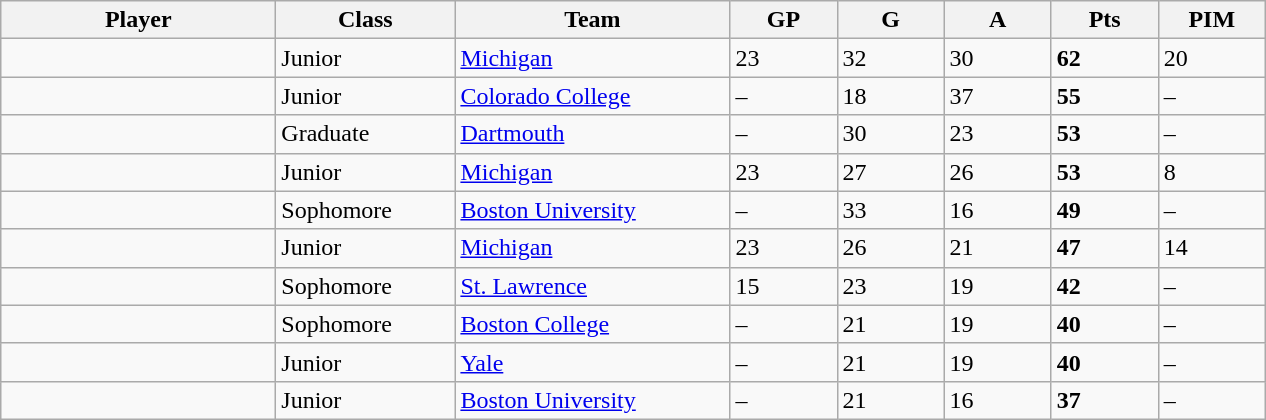<table class="wikitable sortable">
<tr>
<th style="width: 11em;">Player</th>
<th style="width: 7em;">Class</th>
<th style="width: 11em;">Team</th>
<th style="width: 4em;">GP</th>
<th style="width: 4em;">G</th>
<th style="width: 4em;">A</th>
<th style="width: 4em;">Pts</th>
<th style="width: 4em;">PIM</th>
</tr>
<tr>
<td></td>
<td>Junior</td>
<td><a href='#'>Michigan</a></td>
<td>23</td>
<td>32</td>
<td>30</td>
<td><strong>62</strong></td>
<td>20</td>
</tr>
<tr>
<td></td>
<td>Junior</td>
<td><a href='#'>Colorado College</a></td>
<td>–</td>
<td>18</td>
<td>37</td>
<td><strong>55</strong></td>
<td>–</td>
</tr>
<tr>
<td></td>
<td>Graduate</td>
<td><a href='#'>Dartmouth</a></td>
<td>–</td>
<td>30</td>
<td>23</td>
<td><strong>53</strong></td>
<td>–</td>
</tr>
<tr>
<td></td>
<td>Junior</td>
<td><a href='#'>Michigan</a></td>
<td>23</td>
<td>27</td>
<td>26</td>
<td><strong>53</strong></td>
<td>8</td>
</tr>
<tr>
<td></td>
<td>Sophomore</td>
<td><a href='#'>Boston University</a></td>
<td>–</td>
<td>33</td>
<td>16</td>
<td><strong>49</strong></td>
<td>–</td>
</tr>
<tr>
<td></td>
<td>Junior</td>
<td><a href='#'>Michigan</a></td>
<td>23</td>
<td>26</td>
<td>21</td>
<td><strong>47</strong></td>
<td>14</td>
</tr>
<tr>
<td></td>
<td>Sophomore</td>
<td><a href='#'>St. Lawrence</a></td>
<td>15</td>
<td>23</td>
<td>19</td>
<td><strong>42</strong></td>
<td>–</td>
</tr>
<tr>
<td></td>
<td>Sophomore</td>
<td><a href='#'>Boston College</a></td>
<td>–</td>
<td>21</td>
<td>19</td>
<td><strong>40</strong></td>
<td>–</td>
</tr>
<tr>
<td></td>
<td>Junior</td>
<td><a href='#'>Yale</a></td>
<td>–</td>
<td>21</td>
<td>19</td>
<td><strong>40</strong></td>
<td>–</td>
</tr>
<tr>
<td></td>
<td>Junior</td>
<td><a href='#'>Boston University</a></td>
<td>–</td>
<td>21</td>
<td>16</td>
<td><strong>37</strong></td>
<td>–</td>
</tr>
</table>
